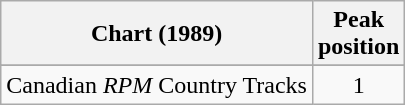<table class="wikitable sortable">
<tr>
<th align="left">Chart (1989)</th>
<th align="center">Peak<br>position</th>
</tr>
<tr>
</tr>
<tr>
<td align="left">Canadian <em>RPM</em> Country Tracks</td>
<td align="center">1</td>
</tr>
</table>
